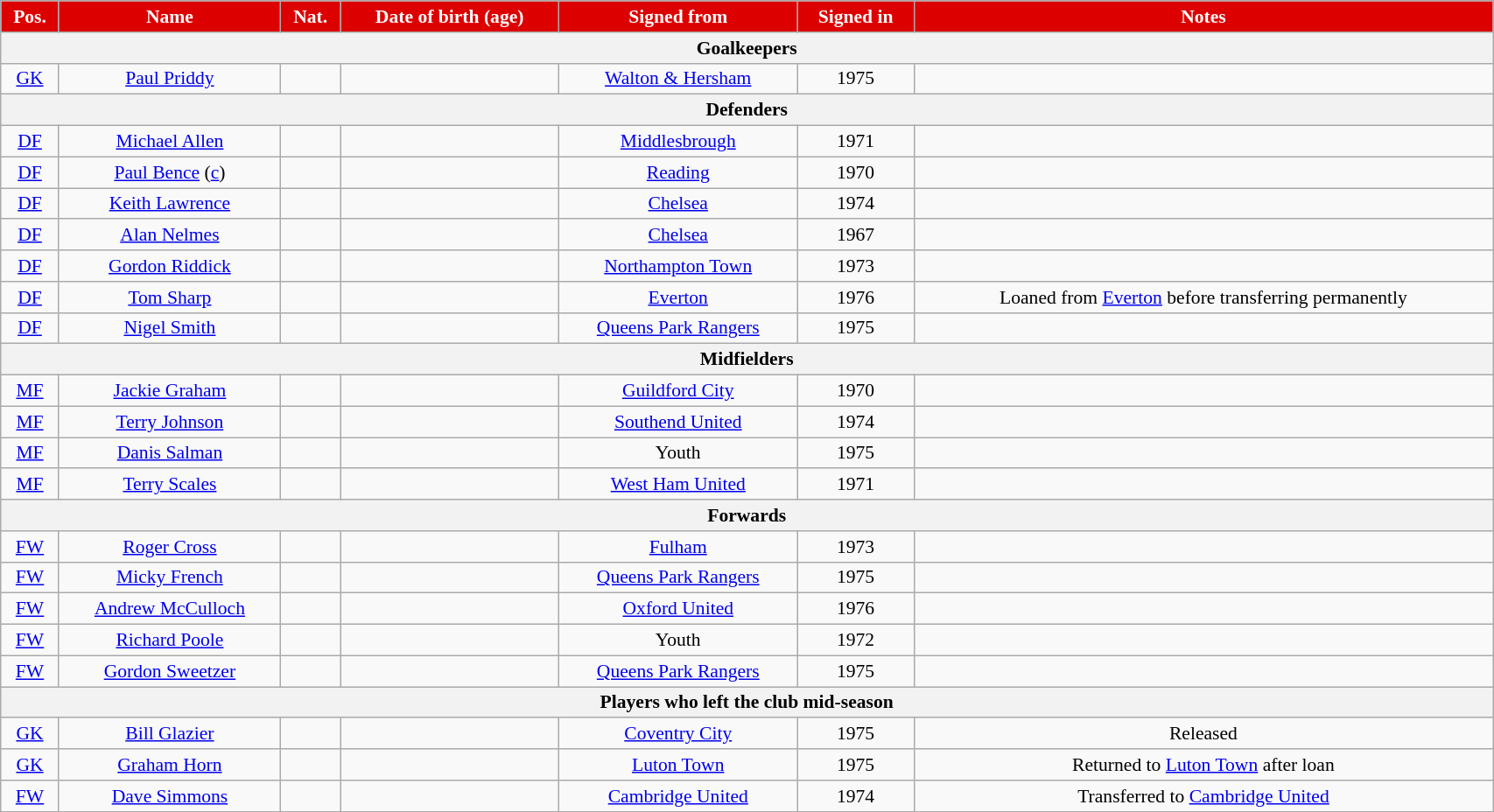<table class="wikitable" style="text-align:center; font-size:90%; width:90%;">
<tr>
<th style="background:#d00; color:white; text-align:center;">Pos.</th>
<th style="background:#d00; color:white; text-align:center;">Name</th>
<th style="background:#d00; color:white; text-align:center;">Nat.</th>
<th style="background:#d00; color:white; text-align:center;">Date of birth (age)</th>
<th style="background:#d00; color:white; text-align:center;">Signed from</th>
<th style="background:#d00; color:white; text-align:center;">Signed in</th>
<th style="background:#d00; color:white; text-align:center;">Notes</th>
</tr>
<tr>
<th colspan="7">Goalkeepers</th>
</tr>
<tr>
<td><a href='#'>GK</a></td>
<td><a href='#'>Paul Priddy</a></td>
<td></td>
<td></td>
<td><a href='#'>Walton & Hersham</a></td>
<td>1975</td>
<td></td>
</tr>
<tr>
<th colspan="7">Defenders</th>
</tr>
<tr>
<td><a href='#'>DF</a></td>
<td><a href='#'>Michael Allen</a></td>
<td></td>
<td></td>
<td><a href='#'>Middlesbrough</a></td>
<td>1971</td>
<td></td>
</tr>
<tr>
<td><a href='#'>DF</a></td>
<td><a href='#'>Paul Bence</a> (<a href='#'>c</a>)</td>
<td></td>
<td></td>
<td><a href='#'>Reading</a></td>
<td>1970</td>
<td></td>
</tr>
<tr>
<td><a href='#'>DF</a></td>
<td><a href='#'>Keith Lawrence</a></td>
<td></td>
<td></td>
<td><a href='#'>Chelsea</a></td>
<td>1974</td>
<td></td>
</tr>
<tr>
<td><a href='#'>DF</a></td>
<td><a href='#'>Alan Nelmes</a></td>
<td></td>
<td></td>
<td><a href='#'>Chelsea</a></td>
<td>1967</td>
<td></td>
</tr>
<tr>
<td><a href='#'>DF</a></td>
<td><a href='#'>Gordon Riddick</a></td>
<td></td>
<td></td>
<td><a href='#'>Northampton Town</a></td>
<td>1973</td>
<td></td>
</tr>
<tr>
<td><a href='#'>DF</a></td>
<td><a href='#'>Tom Sharp</a></td>
<td></td>
<td></td>
<td><a href='#'>Everton</a></td>
<td>1976</td>
<td>Loaned from <a href='#'>Everton</a> before transferring permanently</td>
</tr>
<tr>
<td><a href='#'>DF</a></td>
<td><a href='#'>Nigel Smith</a></td>
<td></td>
<td></td>
<td><a href='#'>Queens Park Rangers</a></td>
<td>1975</td>
<td></td>
</tr>
<tr>
<th colspan="7">Midfielders</th>
</tr>
<tr>
<td><a href='#'>MF</a></td>
<td><a href='#'>Jackie Graham</a></td>
<td></td>
<td></td>
<td><a href='#'>Guildford City</a></td>
<td>1970</td>
<td></td>
</tr>
<tr>
<td><a href='#'>MF</a></td>
<td><a href='#'>Terry Johnson</a></td>
<td></td>
<td></td>
<td><a href='#'>Southend United</a></td>
<td>1974</td>
<td></td>
</tr>
<tr>
<td><a href='#'>MF</a></td>
<td><a href='#'>Danis Salman</a></td>
<td></td>
<td></td>
<td>Youth</td>
<td>1975</td>
<td></td>
</tr>
<tr>
<td><a href='#'>MF</a></td>
<td><a href='#'>Terry Scales</a></td>
<td></td>
<td></td>
<td><a href='#'>West Ham United</a></td>
<td>1971</td>
<td></td>
</tr>
<tr>
<th colspan="7">Forwards</th>
</tr>
<tr>
<td><a href='#'>FW</a></td>
<td><a href='#'>Roger Cross</a></td>
<td></td>
<td></td>
<td><a href='#'>Fulham</a></td>
<td>1973</td>
<td></td>
</tr>
<tr>
<td><a href='#'>FW</a></td>
<td><a href='#'>Micky French</a></td>
<td></td>
<td></td>
<td><a href='#'>Queens Park Rangers</a></td>
<td>1975</td>
<td></td>
</tr>
<tr>
<td><a href='#'>FW</a></td>
<td><a href='#'>Andrew McCulloch</a></td>
<td></td>
<td></td>
<td><a href='#'>Oxford United</a></td>
<td>1976</td>
<td></td>
</tr>
<tr>
<td><a href='#'>FW</a></td>
<td><a href='#'>Richard Poole</a></td>
<td></td>
<td></td>
<td>Youth</td>
<td>1972</td>
<td></td>
</tr>
<tr>
<td><a href='#'>FW</a></td>
<td><a href='#'>Gordon Sweetzer</a></td>
<td></td>
<td></td>
<td><a href='#'>Queens Park Rangers</a></td>
<td>1975</td>
<td></td>
</tr>
<tr>
<th colspan="7">Players who left the club mid-season</th>
</tr>
<tr>
<td><a href='#'>GK</a></td>
<td><a href='#'>Bill Glazier</a></td>
<td></td>
<td></td>
<td><a href='#'>Coventry City</a></td>
<td>1975</td>
<td>Released</td>
</tr>
<tr>
<td><a href='#'>GK</a></td>
<td><a href='#'>Graham Horn</a></td>
<td></td>
<td></td>
<td><a href='#'>Luton Town</a></td>
<td>1975</td>
<td>Returned to <a href='#'>Luton Town</a> after loan</td>
</tr>
<tr>
<td><a href='#'>FW</a></td>
<td><a href='#'>Dave Simmons</a></td>
<td></td>
<td></td>
<td><a href='#'>Cambridge United</a></td>
<td>1974</td>
<td>Transferred to <a href='#'>Cambridge United</a></td>
</tr>
</table>
